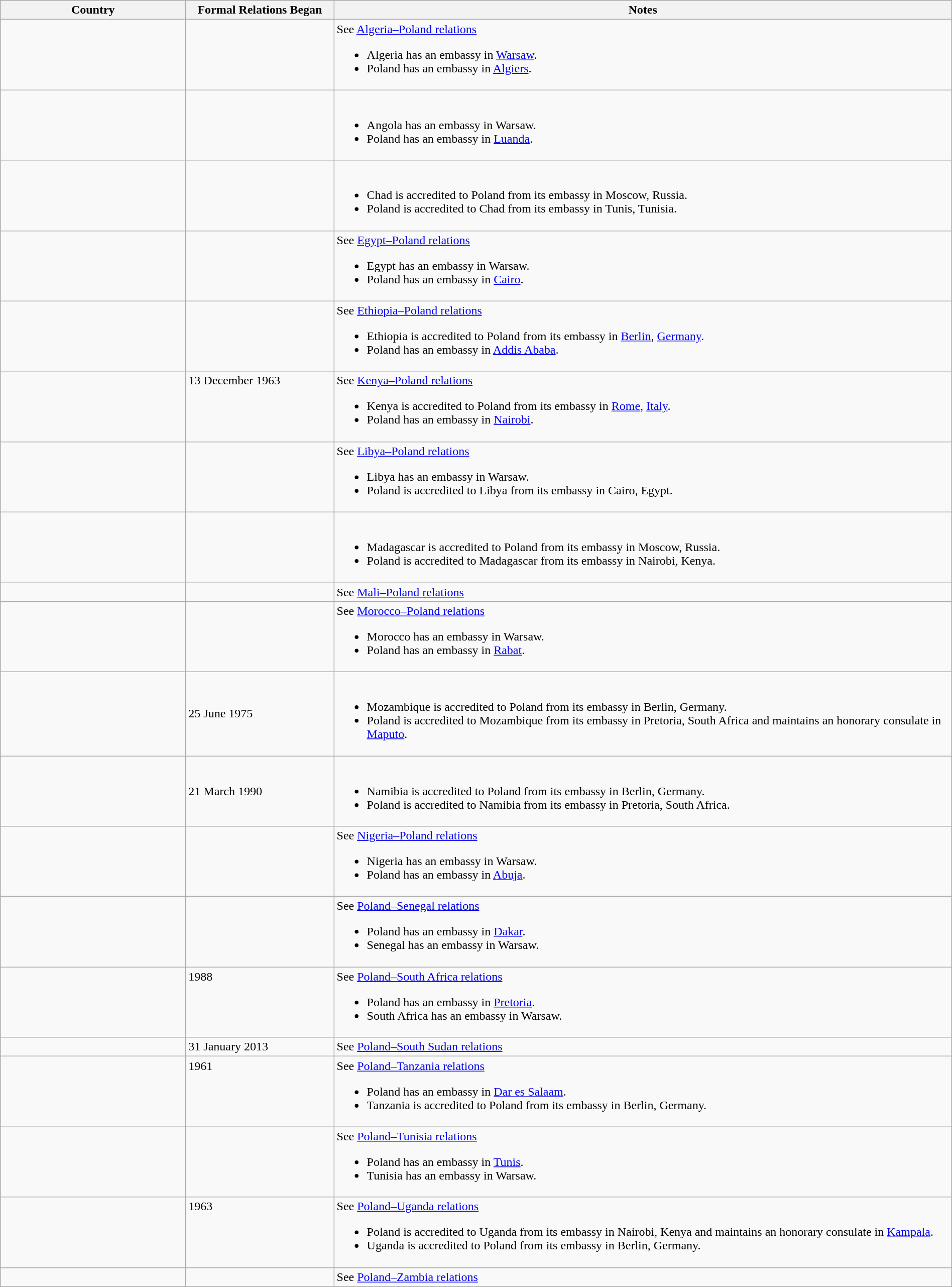<table class="wikitable sortable" style="width:100%; margin:auto;">
<tr g>
<th style="width:15%;">Country</th>
<th style="width:12%;">Formal Relations Began</th>
<th style="width:50%;">Notes</th>
</tr>
<tr valign="top">
<td></td>
<td></td>
<td>See <a href='#'>Algeria–Poland relations</a><br><ul><li>Algeria has an embassy in <a href='#'>Warsaw</a>.</li><li>Poland has an embassy in <a href='#'>Algiers</a>.</li></ul></td>
</tr>
<tr valign="top">
<td></td>
<td></td>
<td><br><ul><li>Angola has an embassy in Warsaw.</li><li>Poland has an embassy in <a href='#'>Luanda</a>.</li></ul></td>
</tr>
<tr valign="top">
<td></td>
<td></td>
<td><br><ul><li>Chad is accredited to Poland from its embassy in Moscow, Russia.</li><li>Poland is accredited to Chad from its embassy in Tunis, Tunisia.</li></ul></td>
</tr>
<tr valign="top">
<td></td>
<td></td>
<td>See <a href='#'>Egypt–Poland relations</a><br><ul><li>Egypt has an embassy in Warsaw.</li><li>Poland has an embassy in <a href='#'>Cairo</a>.</li></ul></td>
</tr>
<tr valign="top">
<td></td>
<td></td>
<td>See <a href='#'>Ethiopia–Poland relations</a><br><ul><li>Ethiopia is accredited to Poland from its embassy in <a href='#'>Berlin</a>, <a href='#'>Germany</a>.</li><li>Poland has an embassy in <a href='#'>Addis Ababa</a>.</li></ul></td>
</tr>
<tr valign="top">
<td></td>
<td>13 December 1963</td>
<td>See <a href='#'>Kenya–Poland relations</a><br><ul><li>Kenya is accredited to Poland from its embassy in <a href='#'>Rome</a>, <a href='#'>Italy</a>.</li><li>Poland has an embassy in <a href='#'>Nairobi</a>.</li></ul></td>
</tr>
<tr valign="top">
<td></td>
<td></td>
<td>See <a href='#'>Libya–Poland relations</a><br><ul><li>Libya has an embassy in Warsaw.</li><li>Poland is accredited to Libya from its embassy in Cairo, Egypt.</li></ul></td>
</tr>
<tr valign="top">
<td></td>
<td></td>
<td><br><ul><li>Madagascar is accredited to Poland from its embassy in Moscow, Russia.</li><li>Poland is accredited to Madagascar from its embassy in Nairobi, Kenya.</li></ul></td>
</tr>
<tr valign="top">
<td></td>
<td></td>
<td>See <a href='#'>Mali–Poland relations</a></td>
</tr>
<tr valign="top">
<td></td>
<td></td>
<td>See <a href='#'>Morocco–Poland relations</a><br><ul><li>Morocco has an embassy in Warsaw.</li><li>Poland has an embassy in <a href='#'>Rabat</a>.</li></ul></td>
</tr>
<tr -valign="top">
<td></td>
<td>25 June 1975</td>
<td><br><ul><li>Mozambique is accredited to Poland from its embassy in Berlin, Germany.</li><li>Poland is accredited to Mozambique from its embassy in Pretoria, South Africa and maintains an honorary consulate in <a href='#'>Maputo</a>.</li></ul></td>
</tr>
<tr -valign="top">
<td></td>
<td>21 March 1990</td>
<td><br><ul><li>Namibia is accredited to Poland from its embassy in Berlin, Germany.</li><li>Poland is accredited to Namibia from its embassy in Pretoria, South Africa.</li></ul></td>
</tr>
<tr valign="top">
<td></td>
<td></td>
<td>See <a href='#'>Nigeria–Poland relations</a><br><ul><li>Nigeria has an embassy in Warsaw.</li><li>Poland has an embassy in <a href='#'>Abuja</a>.</li></ul></td>
</tr>
<tr valign="top">
<td></td>
<td></td>
<td>See <a href='#'>Poland–Senegal relations</a><br><ul><li>Poland has an embassy in <a href='#'>Dakar</a>.</li><li>Senegal has an embassy in Warsaw.</li></ul></td>
</tr>
<tr valign="top">
<td></td>
<td>1988</td>
<td>See <a href='#'>Poland–South Africa relations</a><br><ul><li>Poland has an embassy in <a href='#'>Pretoria</a>.</li><li>South Africa has an embassy in Warsaw.</li></ul></td>
</tr>
<tr valign="top">
<td></td>
<td>31 January 2013</td>
<td>See <a href='#'>Poland–South Sudan relations</a></td>
</tr>
<tr valign="top">
<td></td>
<td>1961</td>
<td>See <a href='#'>Poland–Tanzania relations</a><br><ul><li>Poland has an embassy in <a href='#'>Dar es Salaam</a>.</li><li>Tanzania is accredited to Poland from its embassy in Berlin, Germany.</li></ul></td>
</tr>
<tr valign="top">
<td></td>
<td></td>
<td>See <a href='#'>Poland–Tunisia relations</a><br><ul><li>Poland has an embassy in <a href='#'>Tunis</a>.</li><li>Tunisia has an embassy in Warsaw.</li></ul></td>
</tr>
<tr valign="top">
<td></td>
<td>1963</td>
<td>See <a href='#'>Poland–Uganda relations</a><br><ul><li>Poland is accredited to Uganda from its embassy in Nairobi, Kenya and maintains an honorary consulate in <a href='#'>Kampala</a>.</li><li>Uganda is accredited to Poland from its embassy in Berlin, Germany.</li></ul></td>
</tr>
<tr valign="top">
<td></td>
<td></td>
<td>See <a href='#'>Poland–Zambia relations</a></td>
</tr>
</table>
